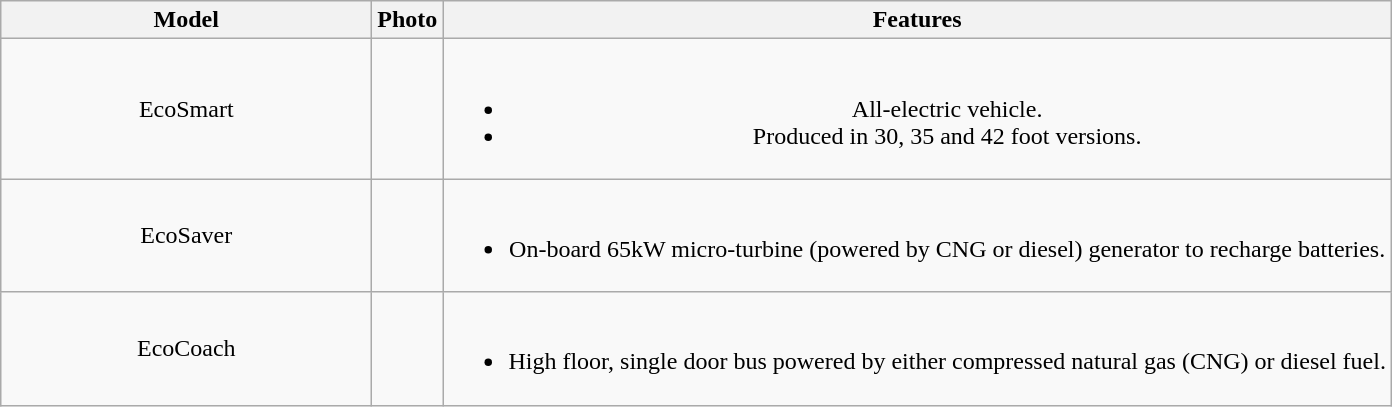<table class="wikitable">
<tr>
<th style="width:15em;">Model</th>
<th>Photo</th>
<th>Features</th>
</tr>
<tr align="center">
<td>EcoSmart</td>
<td></td>
<td><br><ul><li>All-electric vehicle.</li><li>Produced in 30, 35 and 42 foot versions.</li></ul></td>
</tr>
<tr align="center">
<td>EcoSaver</td>
<td></td>
<td><br><ul><li>On-board 65kW micro-turbine (powered by CNG or diesel) generator to recharge batteries.</li></ul></td>
</tr>
<tr align="center">
<td>EcoCoach</td>
<td></td>
<td><br><ul><li>High floor, single door bus powered by either compressed natural gas (CNG) or diesel fuel.</li></ul></td>
</tr>
</table>
